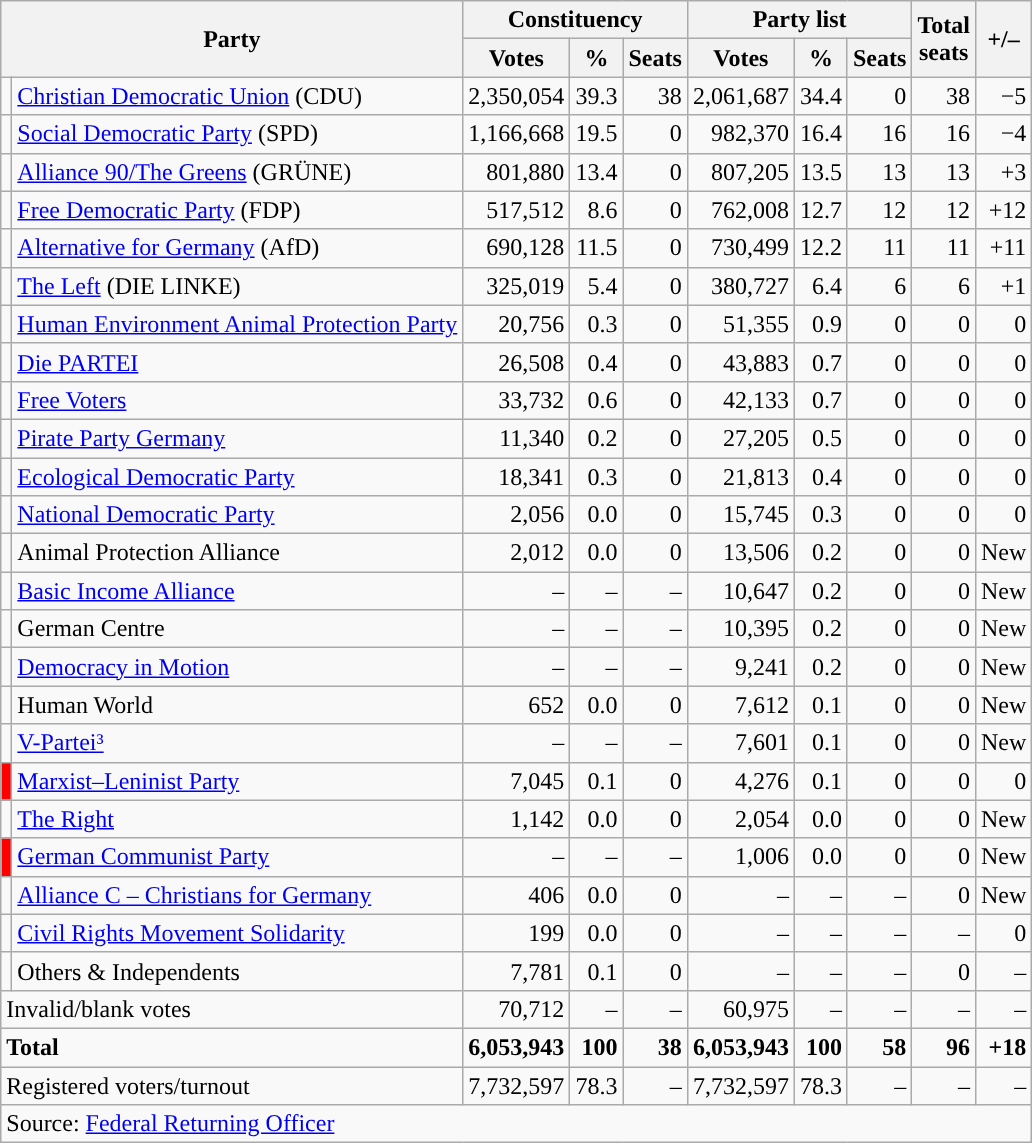<table class="wikitable" style="text-align:right">
<tr>
<th colspan="2" rowspan="2">Party</th>
<th colspan="3">Constituency</th>
<th colspan="3">Party list</th>
<th rowspan="2">Total<br>seats</th>
<th rowspan="2">+/–</th>
</tr>
<tr>
<th>Votes</th>
<th>%</th>
<th>Seats</th>
<th>Votes</th>
<th>%</th>
<th>Seats</th>
</tr>
<tr>
<td></td>
<td align="left"><a href='#'>Christian Democratic Union</a> (CDU)</td>
<td>2,350,054</td>
<td>39.3</td>
<td>38</td>
<td>2,061,687</td>
<td>34.4</td>
<td>0</td>
<td>38</td>
<td>−5</td>
</tr>
<tr>
<td></td>
<td align="left"><a href='#'>Social Democratic Party</a> (SPD)</td>
<td>1,166,668</td>
<td>19.5</td>
<td>0</td>
<td>982,370</td>
<td>16.4</td>
<td>16</td>
<td>16</td>
<td>−4</td>
</tr>
<tr>
<td></td>
<td align="left"><a href='#'>Alliance 90/The Greens</a> (GRÜNE)</td>
<td>801,880</td>
<td>13.4</td>
<td>0</td>
<td>807,205</td>
<td>13.5</td>
<td>13</td>
<td>13</td>
<td>+3</td>
</tr>
<tr>
<td></td>
<td align="left"><a href='#'>Free Democratic Party</a> (FDP)</td>
<td>517,512</td>
<td>8.6</td>
<td>0</td>
<td>762,008</td>
<td>12.7</td>
<td>12</td>
<td>12</td>
<td>+12</td>
</tr>
<tr>
<td></td>
<td align="left"><a href='#'>Alternative for Germany</a> (AfD)</td>
<td>690,128</td>
<td>11.5</td>
<td>0</td>
<td>730,499</td>
<td>12.2</td>
<td>11</td>
<td>11</td>
<td>+11</td>
</tr>
<tr>
<td></td>
<td align="left"><a href='#'>The Left</a> (DIE LINKE)</td>
<td>325,019</td>
<td>5.4</td>
<td>0</td>
<td>380,727</td>
<td>6.4</td>
<td>6</td>
<td>6</td>
<td>+1</td>
</tr>
<tr>
<td style="background-color:"></td>
<td align="left"><a href='#'>Human Environment Animal Protection Party</a></td>
<td>20,756</td>
<td>0.3</td>
<td>0</td>
<td>51,355</td>
<td>0.9</td>
<td>0</td>
<td>0</td>
<td>0</td>
</tr>
<tr>
<td style="background-color:"></td>
<td align="left"><a href='#'>Die PARTEI</a></td>
<td>26,508</td>
<td>0.4</td>
<td>0</td>
<td>43,883</td>
<td>0.7</td>
<td>0</td>
<td>0</td>
<td>0</td>
</tr>
<tr>
<td style="background-color:"></td>
<td align="left"><a href='#'>Free Voters</a></td>
<td>33,732</td>
<td>0.6</td>
<td>0</td>
<td>42,133</td>
<td>0.7</td>
<td>0</td>
<td>0</td>
<td>0</td>
</tr>
<tr>
<td style="background-color:"></td>
<td align="left"><a href='#'>Pirate Party Germany</a></td>
<td>11,340</td>
<td>0.2</td>
<td>0</td>
<td>27,205</td>
<td>0.5</td>
<td>0</td>
<td>0</td>
<td>0</td>
</tr>
<tr>
<td style="background-color:"></td>
<td align="left"><a href='#'>Ecological Democratic Party</a></td>
<td>18,341</td>
<td>0.3</td>
<td>0</td>
<td>21,813</td>
<td>0.4</td>
<td>0</td>
<td>0</td>
<td>0</td>
</tr>
<tr>
<td style="background-color:"></td>
<td align="left"><a href='#'>National Democratic Party</a></td>
<td>2,056</td>
<td>0.0</td>
<td>0</td>
<td>15,745</td>
<td>0.3</td>
<td>0</td>
<td>0</td>
<td>0</td>
</tr>
<tr>
<td></td>
<td align="left">Animal Protection Alliance</td>
<td>2,012</td>
<td>0.0</td>
<td>0</td>
<td>13,506</td>
<td>0.2</td>
<td>0</td>
<td>0</td>
<td>New</td>
</tr>
<tr>
<td style="background-color:"></td>
<td align="left"><a href='#'>Basic Income Alliance</a></td>
<td>–</td>
<td>–</td>
<td>–</td>
<td>10,647</td>
<td>0.2</td>
<td>0</td>
<td>0</td>
<td>New</td>
</tr>
<tr>
<td></td>
<td align="left">German Centre</td>
<td>–</td>
<td>–</td>
<td>–</td>
<td>10,395</td>
<td>0.2</td>
<td>0</td>
<td>0</td>
<td>New</td>
</tr>
<tr>
<td></td>
<td align="left"><a href='#'>Democracy in Motion</a></td>
<td>–</td>
<td>–</td>
<td>–</td>
<td>9,241</td>
<td>0.2</td>
<td>0</td>
<td>0</td>
<td>New</td>
</tr>
<tr>
<td></td>
<td align="left">Human World</td>
<td>652</td>
<td>0.0</td>
<td>0</td>
<td>7,612</td>
<td>0.1</td>
<td>0</td>
<td>0</td>
<td>New</td>
</tr>
<tr>
<td style="background-color:"></td>
<td align="left"><a href='#'>V-Partei³</a></td>
<td>–</td>
<td>–</td>
<td>–</td>
<td>7,601</td>
<td>0.1</td>
<td>0</td>
<td>0</td>
<td>New</td>
</tr>
<tr>
<td style="background-color:red"></td>
<td align="left"><a href='#'>Marxist–Leninist Party</a></td>
<td>7,045</td>
<td>0.1</td>
<td>0</td>
<td>4,276</td>
<td>0.1</td>
<td>0</td>
<td>0</td>
<td>0</td>
</tr>
<tr>
<td></td>
<td align="left"><a href='#'>The Right</a></td>
<td>1,142</td>
<td>0.0</td>
<td>0</td>
<td>2,054</td>
<td>0.0</td>
<td>0</td>
<td>0</td>
<td>New</td>
</tr>
<tr>
<td style="background-color:red"></td>
<td align="left"><a href='#'>German Communist Party</a></td>
<td>–</td>
<td>–</td>
<td>–</td>
<td>1,006</td>
<td>0.0</td>
<td>0</td>
<td>0</td>
<td>New</td>
</tr>
<tr>
<td></td>
<td align="left"><a href='#'>Alliance C – Christians for Germany</a></td>
<td>406</td>
<td>0.0</td>
<td>0</td>
<td>–</td>
<td>–</td>
<td>–</td>
<td>0</td>
<td>New</td>
</tr>
<tr>
<td></td>
<td align="left"><a href='#'>Civil Rights Movement Solidarity</a></td>
<td>199</td>
<td>0.0</td>
<td>0</td>
<td>–</td>
<td>–</td>
<td>–</td>
<td>–</td>
<td>0</td>
</tr>
<tr>
<td></td>
<td align="left">Others & Independents</td>
<td>7,781</td>
<td>0.1</td>
<td>0</td>
<td>–</td>
<td>–</td>
<td>–</td>
<td>0</td>
<td>–</td>
</tr>
<tr>
<td colspan="2" align="left">Invalid/blank votes</td>
<td>70,712</td>
<td>–</td>
<td>–</td>
<td>60,975</td>
<td>–</td>
<td>–</td>
<td>–</td>
<td>–</td>
</tr>
<tr>
<td colspan="2" align="left"><strong>Total</strong></td>
<td><strong>6,053,943</strong></td>
<td><strong>100</strong></td>
<td><strong>38</strong></td>
<td><strong>6,053,943</strong></td>
<td><strong>100</strong></td>
<td><strong>58</strong></td>
<td><strong>96</strong></td>
<td><strong>+18</strong></td>
</tr>
<tr>
<td colspan="2" align="left">Registered voters/turnout</td>
<td>7,732,597</td>
<td>78.3</td>
<td>–</td>
<td>7,732,597</td>
<td>78.3</td>
<td>–</td>
<td>–</td>
<td>–</td>
</tr>
<tr>
<td colspan="10" align="left">Source: <a href='#'>Federal Returning Officer</a></td>
</tr>
</table>
